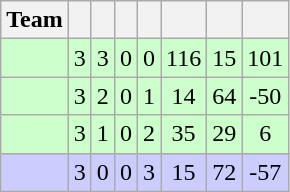<table class="wikitable" style="text-align: center;">
<tr>
<th>Team</th>
<th></th>
<th></th>
<th></th>
<th></th>
<th></th>
<th></th>
<th></th>
</tr>
<tr bgcolor="ccffcc">
<td align="left"></td>
<td>3</td>
<td>3</td>
<td>0</td>
<td>0</td>
<td>116</td>
<td>15</td>
<td>101</td>
</tr>
<tr bgcolor="ccffcc">
<td align="left"></td>
<td>3</td>
<td>2</td>
<td>0</td>
<td>1</td>
<td>14</td>
<td>64</td>
<td>-50</td>
</tr>
<tr bgcolor="ccffcc">
<td align="left"></td>
<td>3</td>
<td>1</td>
<td>0</td>
<td>2</td>
<td>35</td>
<td>29</td>
<td>6</td>
</tr>
<tr bgcolor="ccccff">
<td align="left"></td>
<td>3</td>
<td>0</td>
<td>0</td>
<td>3</td>
<td>15</td>
<td>72</td>
<td>-57</td>
</tr>
</table>
